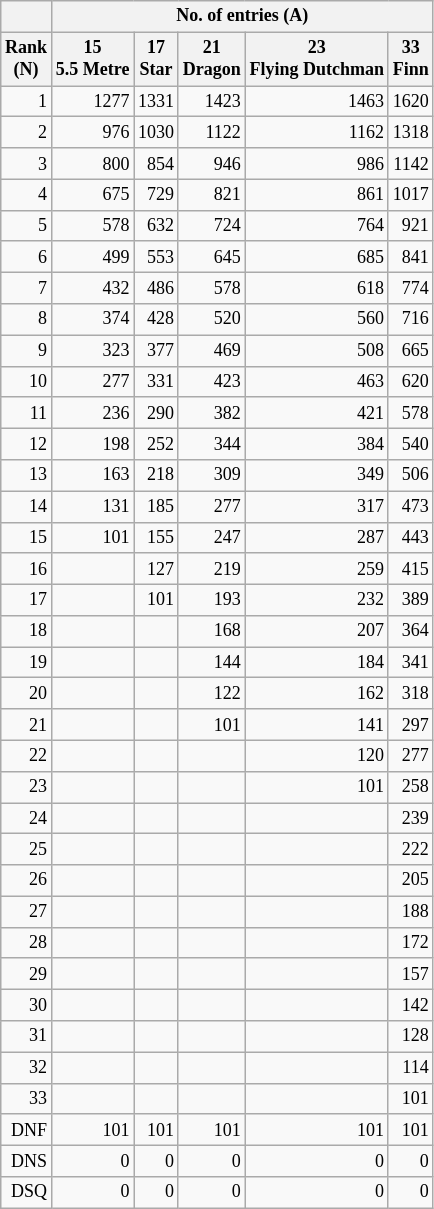<table class="wikitable" style="text-align:right; font-size:75%">
<tr>
<th align=center></th>
<th colspan=5>No. of entries (A)</th>
</tr>
<tr style="vertical-align:top;">
<th align=center>Rank<br>(N)</th>
<th>15<br>5.5 Metre</th>
<th>17<br>Star</th>
<th>21<br>Dragon</th>
<th>23<br>Flying Dutchman</th>
<th>33<br>Finn</th>
</tr>
<tr>
<td>1</td>
<td>1277</td>
<td>1331</td>
<td>1423</td>
<td>1463</td>
<td>1620</td>
</tr>
<tr>
<td>2</td>
<td>976</td>
<td>1030</td>
<td>1122</td>
<td>1162</td>
<td>1318</td>
</tr>
<tr>
<td>3</td>
<td>800</td>
<td>854</td>
<td>946</td>
<td>986</td>
<td>1142</td>
</tr>
<tr>
<td>4</td>
<td>675</td>
<td>729</td>
<td>821</td>
<td>861</td>
<td>1017</td>
</tr>
<tr>
<td>5</td>
<td>578</td>
<td>632</td>
<td>724</td>
<td>764</td>
<td>921</td>
</tr>
<tr>
<td>6</td>
<td>499</td>
<td>553</td>
<td>645</td>
<td>685</td>
<td>841</td>
</tr>
<tr>
<td>7</td>
<td>432</td>
<td>486</td>
<td>578</td>
<td>618</td>
<td>774</td>
</tr>
<tr>
<td>8</td>
<td>374</td>
<td>428</td>
<td>520</td>
<td>560</td>
<td>716</td>
</tr>
<tr>
<td>9</td>
<td>323</td>
<td>377</td>
<td>469</td>
<td>508</td>
<td>665</td>
</tr>
<tr>
<td>10</td>
<td>277</td>
<td>331</td>
<td>423</td>
<td>463</td>
<td>620</td>
</tr>
<tr>
<td>11</td>
<td>236</td>
<td>290</td>
<td>382</td>
<td>421</td>
<td>578</td>
</tr>
<tr>
<td>12</td>
<td>198</td>
<td>252</td>
<td>344</td>
<td>384</td>
<td>540</td>
</tr>
<tr>
<td>13</td>
<td>163</td>
<td>218</td>
<td>309</td>
<td>349</td>
<td>506</td>
</tr>
<tr>
<td>14</td>
<td>131</td>
<td>185</td>
<td>277</td>
<td>317</td>
<td>473</td>
</tr>
<tr>
<td>15</td>
<td>101</td>
<td>155</td>
<td>247</td>
<td>287</td>
<td>443</td>
</tr>
<tr>
<td>16</td>
<td></td>
<td>127</td>
<td>219</td>
<td>259</td>
<td>415</td>
</tr>
<tr>
<td>17</td>
<td></td>
<td>101</td>
<td>193</td>
<td>232</td>
<td>389</td>
</tr>
<tr>
<td>18</td>
<td></td>
<td></td>
<td>168</td>
<td>207</td>
<td>364</td>
</tr>
<tr>
<td>19</td>
<td></td>
<td></td>
<td>144</td>
<td>184</td>
<td>341</td>
</tr>
<tr>
<td>20</td>
<td></td>
<td></td>
<td>122</td>
<td>162</td>
<td>318</td>
</tr>
<tr>
<td>21</td>
<td></td>
<td></td>
<td>101</td>
<td>141</td>
<td>297</td>
</tr>
<tr>
<td>22</td>
<td></td>
<td></td>
<td></td>
<td>120</td>
<td>277</td>
</tr>
<tr>
<td>23</td>
<td></td>
<td></td>
<td></td>
<td>101</td>
<td>258</td>
</tr>
<tr>
<td>24</td>
<td></td>
<td></td>
<td></td>
<td></td>
<td>239</td>
</tr>
<tr>
<td>25</td>
<td></td>
<td></td>
<td></td>
<td></td>
<td>222</td>
</tr>
<tr>
<td>26</td>
<td></td>
<td></td>
<td></td>
<td></td>
<td>205</td>
</tr>
<tr>
<td>27</td>
<td></td>
<td></td>
<td></td>
<td></td>
<td>188</td>
</tr>
<tr>
<td>28</td>
<td></td>
<td></td>
<td></td>
<td></td>
<td>172</td>
</tr>
<tr>
<td>29</td>
<td></td>
<td></td>
<td></td>
<td></td>
<td>157</td>
</tr>
<tr>
<td>30</td>
<td></td>
<td></td>
<td></td>
<td></td>
<td>142</td>
</tr>
<tr>
<td>31</td>
<td></td>
<td></td>
<td></td>
<td></td>
<td>128</td>
</tr>
<tr>
<td>32</td>
<td></td>
<td></td>
<td></td>
<td></td>
<td>114</td>
</tr>
<tr>
<td>33</td>
<td></td>
<td></td>
<td></td>
<td></td>
<td>101</td>
</tr>
<tr>
<td>DNF</td>
<td>101</td>
<td>101</td>
<td>101</td>
<td>101</td>
<td>101</td>
</tr>
<tr>
<td>DNS</td>
<td>0</td>
<td>0</td>
<td>0</td>
<td>0</td>
<td>0</td>
</tr>
<tr>
<td>DSQ</td>
<td>0</td>
<td>0</td>
<td>0</td>
<td>0</td>
<td>0</td>
</tr>
</table>
